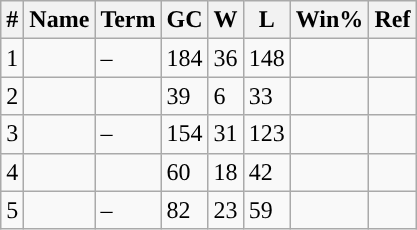<table class="wikitable sortable">
<tr>
<th>#</th>
<th>Name</th>
<th>Term</th>
<th>GC</th>
<th>W</th>
<th>L</th>
<th>Win%</th>
<th class=unsortable>Ref</th>
</tr>
<tr>
<td style="text-align:center;">1</td>
<td></td>
<td>–</td>
<td>184</td>
<td>36</td>
<td>148</td>
<td></td>
<td style="text-align:center;"></td>
</tr>
<tr>
<td style="text-align:center;">2</td>
<td></td>
<td></td>
<td>39</td>
<td>6</td>
<td>33</td>
<td></td>
<td style="text-align:center;"></td>
</tr>
<tr>
<td style="text-align:center;">3</td>
<td></td>
<td>–</td>
<td>154</td>
<td>31</td>
<td>123</td>
<td></td>
<td style="text-align:center;"></td>
</tr>
<tr>
<td style="text-align:center;">4</td>
<td></td>
<td></td>
<td>60</td>
<td>18</td>
<td>42</td>
<td></td>
<td style="text-align:center;"></td>
</tr>
<tr>
<td style="text-align:center;">5</td>
<td></td>
<td>–</td>
<td>82</td>
<td>23</td>
<td>59</td>
<td></td>
<td style="text-align:center;"></td>
</tr>
</table>
